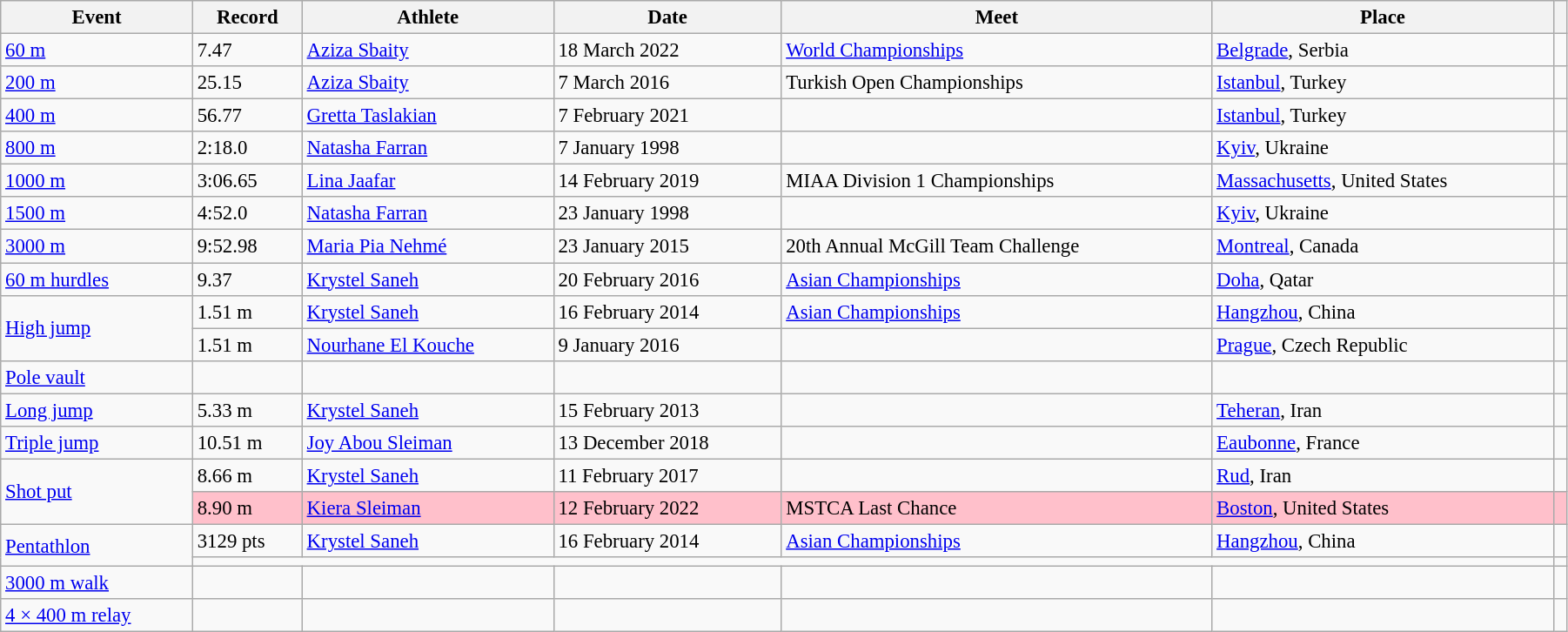<table class="wikitable" style="font-size:95%; width: 95%;">
<tr>
<th>Event</th>
<th>Record</th>
<th>Athlete</th>
<th>Date</th>
<th>Meet</th>
<th>Place</th>
<th></th>
</tr>
<tr>
<td><a href='#'>60 m</a></td>
<td>7.47</td>
<td><a href='#'>Aziza Sbaity</a></td>
<td>18 March 2022</td>
<td><a href='#'>World Championships</a></td>
<td><a href='#'>Belgrade</a>, Serbia</td>
<td></td>
</tr>
<tr>
<td><a href='#'>200 m</a></td>
<td>25.15</td>
<td><a href='#'>Aziza Sbaity</a></td>
<td>7 March 2016</td>
<td>Turkish Open Championships</td>
<td><a href='#'>Istanbul</a>, Turkey</td>
<td></td>
</tr>
<tr>
<td><a href='#'>400 m</a></td>
<td>56.77</td>
<td><a href='#'>Gretta Taslakian</a></td>
<td>7 February 2021</td>
<td></td>
<td><a href='#'>Istanbul</a>, Turkey</td>
<td></td>
</tr>
<tr>
<td><a href='#'>800 m</a></td>
<td>2:18.0 </td>
<td><a href='#'>Natasha Farran</a></td>
<td>7 January 1998</td>
<td></td>
<td><a href='#'>Kyiv</a>, Ukraine</td>
<td></td>
</tr>
<tr>
<td rowspan=1><a href='#'>1000 m</a></td>
<td>3:06.65</td>
<td><a href='#'>Lina Jaafar</a></td>
<td>14 February 2019</td>
<td>MIAA Division 1 Championships</td>
<td><a href='#'>Massachusetts</a>, United States</td>
<td></td>
</tr>
<tr>
<td><a href='#'>1500 m</a></td>
<td>4:52.0 </td>
<td><a href='#'>Natasha Farran</a></td>
<td>23 January 1998</td>
<td></td>
<td><a href='#'>Kyiv</a>, Ukraine</td>
<td></td>
</tr>
<tr>
<td><a href='#'>3000 m</a></td>
<td>9:52.98</td>
<td><a href='#'>Maria Pia Nehmé</a></td>
<td>23 January 2015</td>
<td>20th Annual McGill Team Challenge</td>
<td><a href='#'>Montreal</a>, Canada</td>
<td></td>
</tr>
<tr>
<td><a href='#'>60 m hurdles</a></td>
<td>9.37</td>
<td><a href='#'>Krystel Saneh</a></td>
<td>20 February 2016</td>
<td><a href='#'>Asian Championships</a></td>
<td><a href='#'>Doha</a>, Qatar</td>
<td></td>
</tr>
<tr>
<td rowspan=2><a href='#'>High jump</a></td>
<td>1.51 m </td>
<td><a href='#'>Krystel Saneh</a></td>
<td>16 February 2014</td>
<td><a href='#'>Asian Championships</a></td>
<td><a href='#'>Hangzhou</a>, China</td>
<td></td>
</tr>
<tr>
<td>1.51 m</td>
<td><a href='#'>Nourhane El Kouche</a></td>
<td>9 January 2016</td>
<td></td>
<td><a href='#'>Prague</a>, Czech Republic</td>
<td></td>
</tr>
<tr>
<td><a href='#'>Pole vault</a></td>
<td></td>
<td></td>
<td></td>
<td></td>
<td></td>
<td></td>
</tr>
<tr>
<td><a href='#'>Long jump</a></td>
<td>5.33 m</td>
<td><a href='#'>Krystel Saneh</a></td>
<td>15 February 2013</td>
<td></td>
<td><a href='#'>Teheran</a>, Iran</td>
<td></td>
</tr>
<tr>
<td><a href='#'>Triple jump</a></td>
<td>10.51 m</td>
<td><a href='#'>Joy Abou Sleiman</a></td>
<td>13 December 2018</td>
<td></td>
<td><a href='#'>Eaubonne</a>, France</td>
<td></td>
</tr>
<tr>
<td rowspan=2><a href='#'>Shot put</a></td>
<td>8.66 m</td>
<td><a href='#'>Krystel Saneh</a></td>
<td>11 February 2017</td>
<td></td>
<td><a href='#'>Rud</a>, Iran</td>
<td></td>
</tr>
<tr style="background:pink">
<td>8.90 m</td>
<td><a href='#'>Kiera Sleiman</a></td>
<td>12 February 2022</td>
<td>MSTCA Last Chance</td>
<td><a href='#'>Boston</a>, United States</td>
<td></td>
</tr>
<tr>
<td rowspan=2><a href='#'>Pentathlon</a></td>
<td>3129 pts</td>
<td><a href='#'>Krystel Saneh</a></td>
<td>16 February 2014</td>
<td><a href='#'>Asian Championships</a></td>
<td><a href='#'>Hangzhou</a>, China</td>
<td></td>
</tr>
<tr>
<td colspan=5></td>
<td></td>
</tr>
<tr>
<td><a href='#'>3000 m walk</a></td>
<td></td>
<td></td>
<td></td>
<td></td>
<td></td>
<td></td>
</tr>
<tr>
<td><a href='#'>4 × 400 m relay</a></td>
<td></td>
<td></td>
<td></td>
<td></td>
<td></td>
<td></td>
</tr>
</table>
